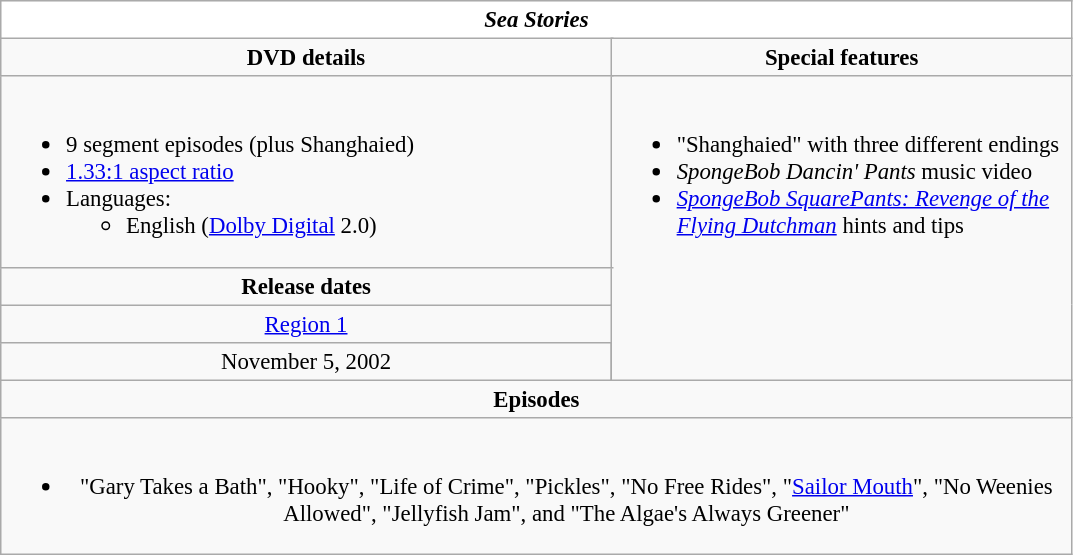<table class="wikitable" style="font-size: 95%;">
<tr style="background:#FFF; color:#000;">
<td colspan="4" align="center"><strong><em>Sea Stories</em></strong></td>
</tr>
<tr valign="top">
<td style="text-align:center; width:400px;" colspan="3"><strong>DVD details</strong></td>
<td style="width:300px; text-align:center;"><strong>Special features</strong></td>
</tr>
<tr valign="top">
<td colspan="3" style="text-align:left; width:400px;"><br><ul><li>9 segment episodes (plus Shanghaied)</li><li><a href='#'>1.33:1 aspect ratio</a></li><li>Languages:<ul><li>English (<a href='#'>Dolby Digital</a> 2.0)</li></ul></li></ul></td>
<td rowspan="4" style="text-align:left; width:300px;"><br><ul><li>"Shanghaied" with three different endings</li><li><em>SpongeBob Dancin' Pants</em> music video</li><li><em><a href='#'>SpongeBob SquarePants: Revenge of the Flying Dutchman</a></em> hints and tips</li></ul></td>
</tr>
<tr>
<td colspan="3" style="text-align:center;"><strong>Release dates</strong></td>
</tr>
<tr>
<td colspan="3" style="text-align:center;"><a href='#'>Region 1</a></td>
</tr>
<tr style="text-align:center;">
<td>November 5, 2002</td>
</tr>
<tr>
<td style="text-align:center; width:400px;" colspan="4"><strong>Episodes</strong></td>
</tr>
<tr>
<td style="text-align:center; width:400px;" colspan="4"><br><ul><li>"Gary Takes a Bath", "Hooky", "Life of Crime", "Pickles", "No Free Rides", "<a href='#'>Sailor Mouth</a>", "No Weenies Allowed", "Jellyfish Jam", and "The Algae's Always Greener"</li></ul></td>
</tr>
</table>
